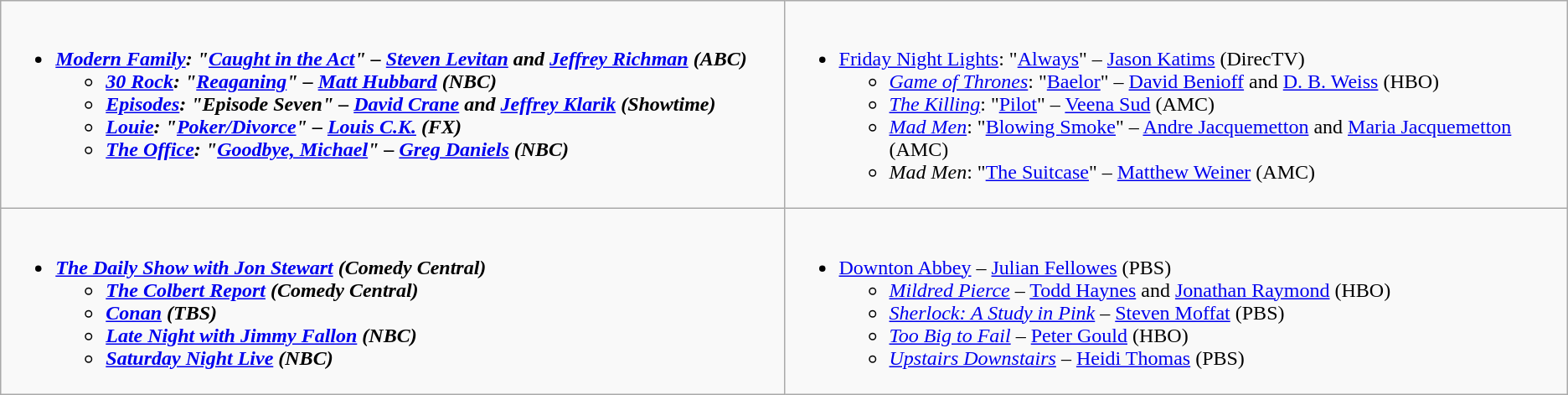<table class="wikitable">
<tr>
<td style="vertical-align:top;" width="50%"><br><ul><li><strong><em><a href='#'>Modern Family</a><em>: "<a href='#'>Caught in the Act</a>" – <a href='#'>Steven Levitan</a> and <a href='#'>Jeffrey Richman</a> (ABC)<strong><ul><li></em><a href='#'>30 Rock</a><em>: "<a href='#'>Reaganing</a>" – <a href='#'>Matt Hubbard</a> (NBC)</li><li></em><a href='#'>Episodes</a><em>: "Episode Seven" – <a href='#'>David Crane</a> and <a href='#'>Jeffrey Klarik</a> (Showtime)</li><li></em><a href='#'>Louie</a><em>: "<a href='#'>Poker/Divorce</a>" – <a href='#'>Louis C.K.</a> (FX)</li><li></em><a href='#'>The Office</a><em>: "<a href='#'>Goodbye, Michael</a>" – <a href='#'>Greg Daniels</a> (NBC)</li></ul></li></ul></td>
<td style="vertical-align:top;" width="50%"><br><ul><li></em></strong><a href='#'>Friday Night Lights</a></em>: "<a href='#'>Always</a>" – <a href='#'>Jason Katims</a> (DirecTV)</strong><ul><li><em><a href='#'>Game of Thrones</a></em>: "<a href='#'>Baelor</a>" – <a href='#'>David Benioff</a> and <a href='#'>D. B. Weiss</a> (HBO)</li><li><em><a href='#'>The Killing</a></em>: "<a href='#'>Pilot</a>" – <a href='#'>Veena Sud</a> (AMC)</li><li><em><a href='#'>Mad Men</a></em>: "<a href='#'>Blowing Smoke</a>" – <a href='#'>Andre Jacquemetton</a> and <a href='#'>Maria Jacquemetton</a> (AMC)</li><li><em>Mad Men</em>: "<a href='#'>The Suitcase</a>" – <a href='#'>Matthew Weiner</a> (AMC)</li></ul></li></ul></td>
</tr>
<tr>
<td style="vertical-align:top;" width="50%"><br><ul><li><strong><em><a href='#'>The Daily Show with Jon Stewart</a><em> (Comedy Central)<strong><ul><li></em><a href='#'>The Colbert Report</a><em> (Comedy Central)</li><li></em><a href='#'>Conan</a><em> (TBS)</li><li></em><a href='#'>Late Night with Jimmy Fallon</a><em> (NBC)</li><li></em><a href='#'>Saturday Night Live</a><em> (NBC)</li></ul></li></ul></td>
<td style="vertical-align:top;" width="50%"><br><ul><li></em></strong><a href='#'>Downton Abbey</a></em> – <a href='#'>Julian Fellowes</a> (PBS)</strong><ul><li><em><a href='#'>Mildred Pierce</a></em> – <a href='#'>Todd Haynes</a> and <a href='#'>Jonathan Raymond</a> (HBO)</li><li><em><a href='#'>Sherlock: A Study in Pink</a></em> – <a href='#'>Steven Moffat</a> (PBS)</li><li><em><a href='#'>Too Big to Fail</a></em> – <a href='#'>Peter Gould</a> (HBO)</li><li><em><a href='#'>Upstairs Downstairs</a></em> – <a href='#'>Heidi Thomas</a> (PBS)</li></ul></li></ul></td>
</tr>
</table>
